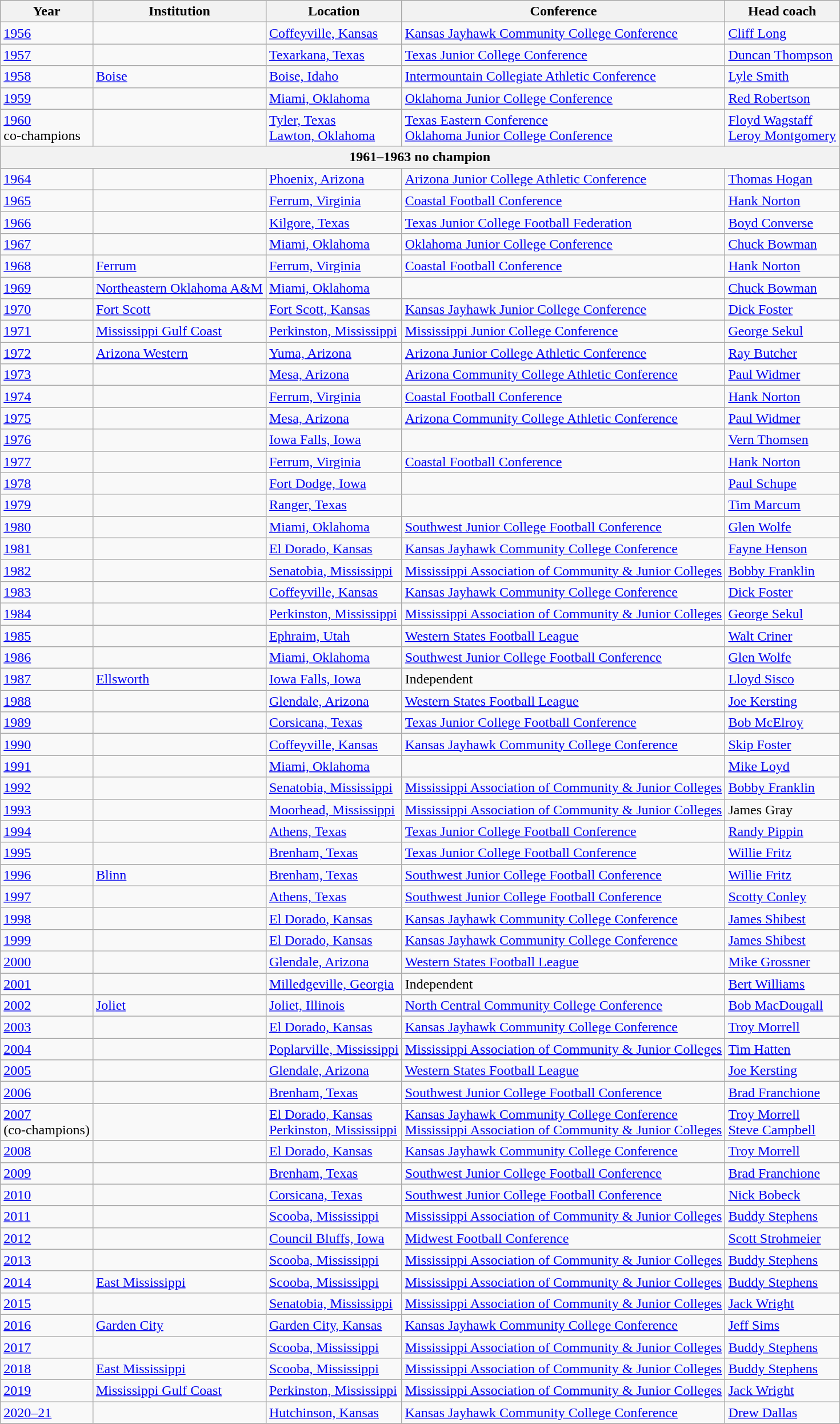<table class="wikitable sortable">
<tr>
<th>Year</th>
<th>Institution</th>
<th>Location</th>
<th>Conference</th>
<th>Head coach</th>
</tr>
<tr>
<td><a href='#'>1956</a></td>
<td></td>
<td><a href='#'>Coffeyville, Kansas</a></td>
<td><a href='#'>Kansas Jayhawk Community College Conference</a></td>
<td><a href='#'>Cliff Long</a></td>
</tr>
<tr>
<td><a href='#'>1957</a></td>
<td></td>
<td><a href='#'>Texarkana, Texas</a></td>
<td><a href='#'>Texas Junior College Conference</a></td>
<td><a href='#'>Duncan Thompson</a></td>
</tr>
<tr>
<td><a href='#'>1958</a></td>
<td><a href='#'>Boise</a></td>
<td><a href='#'>Boise, Idaho</a></td>
<td><a href='#'>Intermountain Collegiate Athletic Conference</a></td>
<td><a href='#'>Lyle Smith</a></td>
</tr>
<tr>
<td><a href='#'>1959</a></td>
<td></td>
<td><a href='#'>Miami, Oklahoma</a></td>
<td><a href='#'>Oklahoma Junior College Conference</a></td>
<td><a href='#'>Red Robertson</a></td>
</tr>
<tr>
<td><a href='#'>1960</a><br>co-champions</td>
<td><br></td>
<td><a href='#'>Tyler, Texas</a><br><a href='#'>Lawton, Oklahoma</a></td>
<td><a href='#'>Texas Eastern Conference</a><br><a href='#'>Oklahoma Junior College Conference</a></td>
<td><a href='#'>Floyd Wagstaff</a><br><a href='#'>Leroy Montgomery</a></td>
</tr>
<tr>
<th colspan="8" style="text-align:center;" style=>1961–1963 no champion</th>
</tr>
<tr>
<td><a href='#'>1964</a></td>
<td></td>
<td><a href='#'>Phoenix, Arizona</a></td>
<td><a href='#'>Arizona Junior College Athletic Conference</a></td>
<td><a href='#'>Thomas Hogan</a></td>
</tr>
<tr>
<td><a href='#'>1965</a></td>
<td></td>
<td><a href='#'>Ferrum, Virginia</a></td>
<td><a href='#'>Coastal Football Conference</a></td>
<td><a href='#'>Hank Norton</a></td>
</tr>
<tr>
<td><a href='#'>1966</a></td>
<td></td>
<td><a href='#'>Kilgore, Texas</a></td>
<td><a href='#'>Texas Junior College Football Federation</a></td>
<td><a href='#'>Boyd Converse</a></td>
</tr>
<tr>
<td><a href='#'>1967</a></td>
<td></td>
<td><a href='#'>Miami, Oklahoma</a></td>
<td><a href='#'>Oklahoma Junior College Conference</a></td>
<td><a href='#'>Chuck Bowman</a></td>
</tr>
<tr>
<td><a href='#'>1968</a></td>
<td><a href='#'>Ferrum</a></td>
<td><a href='#'>Ferrum, Virginia</a></td>
<td><a href='#'>Coastal Football Conference</a></td>
<td><a href='#'>Hank Norton</a></td>
</tr>
<tr>
<td><a href='#'>1969</a></td>
<td><a href='#'>Northeastern Oklahoma A&M</a></td>
<td><a href='#'>Miami, Oklahoma</a></td>
<td></td>
<td><a href='#'>Chuck Bowman</a></td>
</tr>
<tr>
<td><a href='#'>1970</a></td>
<td><a href='#'>Fort Scott</a></td>
<td><a href='#'>Fort Scott, Kansas</a></td>
<td><a href='#'>Kansas Jayhawk Junior College Conference</a></td>
<td><a href='#'>Dick Foster</a></td>
</tr>
<tr>
<td><a href='#'>1971</a></td>
<td><a href='#'>Mississippi Gulf Coast</a></td>
<td><a href='#'>Perkinston, Mississippi</a></td>
<td><a href='#'>Mississippi Junior College Conference</a></td>
<td><a href='#'>George Sekul</a></td>
</tr>
<tr>
<td><a href='#'>1972</a></td>
<td><a href='#'>Arizona Western</a></td>
<td><a href='#'>Yuma, Arizona</a></td>
<td><a href='#'>Arizona Junior College Athletic Conference</a></td>
<td><a href='#'>Ray Butcher</a></td>
</tr>
<tr>
<td><a href='#'>1973</a></td>
<td></td>
<td><a href='#'>Mesa, Arizona</a></td>
<td><a href='#'>Arizona Community College Athletic Conference</a></td>
<td><a href='#'>Paul Widmer</a></td>
</tr>
<tr>
<td><a href='#'>1974</a></td>
<td></td>
<td><a href='#'>Ferrum, Virginia</a></td>
<td><a href='#'>Coastal Football Conference</a></td>
<td><a href='#'>Hank Norton</a></td>
</tr>
<tr>
<td><a href='#'>1975</a></td>
<td></td>
<td><a href='#'>Mesa, Arizona</a></td>
<td><a href='#'>Arizona Community College Athletic Conference</a></td>
<td><a href='#'>Paul Widmer</a></td>
</tr>
<tr>
<td><a href='#'>1976</a></td>
<td></td>
<td><a href='#'>Iowa Falls, Iowa</a></td>
<td></td>
<td><a href='#'>Vern Thomsen</a></td>
</tr>
<tr>
<td><a href='#'>1977</a></td>
<td></td>
<td><a href='#'>Ferrum, Virginia</a></td>
<td><a href='#'>Coastal Football Conference</a></td>
<td><a href='#'>Hank Norton</a></td>
</tr>
<tr>
<td><a href='#'>1978</a></td>
<td></td>
<td><a href='#'>Fort Dodge, Iowa</a></td>
<td></td>
<td><a href='#'>Paul Schupe</a></td>
</tr>
<tr>
<td><a href='#'>1979</a></td>
<td></td>
<td><a href='#'>Ranger, Texas</a></td>
<td></td>
<td><a href='#'>Tim Marcum</a></td>
</tr>
<tr>
<td><a href='#'>1980</a></td>
<td></td>
<td><a href='#'>Miami, Oklahoma</a></td>
<td><a href='#'>Southwest Junior College Football Conference</a></td>
<td><a href='#'>Glen Wolfe</a></td>
</tr>
<tr>
<td><a href='#'>1981</a></td>
<td></td>
<td><a href='#'>El Dorado, Kansas</a></td>
<td><a href='#'>Kansas Jayhawk Community College Conference</a></td>
<td><a href='#'>Fayne Henson</a></td>
</tr>
<tr>
<td><a href='#'>1982</a></td>
<td></td>
<td><a href='#'>Senatobia, Mississippi</a></td>
<td><a href='#'>Mississippi Association of Community & Junior Colleges</a></td>
<td><a href='#'>Bobby Franklin</a></td>
</tr>
<tr>
<td><a href='#'>1983</a></td>
<td></td>
<td><a href='#'>Coffeyville, Kansas</a></td>
<td><a href='#'>Kansas Jayhawk Community College Conference</a></td>
<td><a href='#'>Dick Foster</a></td>
</tr>
<tr>
<td><a href='#'>1984</a></td>
<td></td>
<td><a href='#'>Perkinston, Mississippi</a></td>
<td><a href='#'>Mississippi Association of Community & Junior Colleges</a></td>
<td><a href='#'>George Sekul</a></td>
</tr>
<tr>
<td><a href='#'>1985</a></td>
<td></td>
<td><a href='#'>Ephraim, Utah</a></td>
<td><a href='#'>Western States Football League</a></td>
<td><a href='#'>Walt Criner</a></td>
</tr>
<tr>
<td><a href='#'>1986</a></td>
<td></td>
<td><a href='#'>Miami, Oklahoma</a></td>
<td><a href='#'>Southwest Junior College Football Conference</a></td>
<td><a href='#'>Glen Wolfe</a></td>
</tr>
<tr>
<td><a href='#'>1987</a></td>
<td><a href='#'>Ellsworth</a></td>
<td><a href='#'>Iowa Falls, Iowa</a></td>
<td>Independent</td>
<td><a href='#'>Lloyd Sisco</a></td>
</tr>
<tr>
<td><a href='#'>1988</a></td>
<td></td>
<td><a href='#'>Glendale, Arizona</a></td>
<td><a href='#'>Western States Football League</a></td>
<td><a href='#'>Joe Kersting</a></td>
</tr>
<tr>
<td><a href='#'>1989</a></td>
<td></td>
<td><a href='#'>Corsicana, Texas</a></td>
<td><a href='#'>Texas Junior College Football Conference</a></td>
<td><a href='#'>Bob McElroy</a></td>
</tr>
<tr>
<td><a href='#'>1990</a></td>
<td></td>
<td><a href='#'>Coffeyville, Kansas</a></td>
<td><a href='#'>Kansas Jayhawk Community College Conference</a></td>
<td><a href='#'>Skip Foster</a></td>
</tr>
<tr>
<td><a href='#'>1991</a></td>
<td></td>
<td><a href='#'>Miami, Oklahoma</a></td>
<td></td>
<td><a href='#'>Mike Loyd</a></td>
</tr>
<tr>
<td><a href='#'>1992</a></td>
<td></td>
<td><a href='#'>Senatobia, Mississippi</a></td>
<td><a href='#'>Mississippi Association of Community & Junior Colleges</a></td>
<td><a href='#'>Bobby Franklin</a></td>
</tr>
<tr>
<td><a href='#'>1993</a></td>
<td></td>
<td><a href='#'>Moorhead, Mississippi</a></td>
<td><a href='#'>Mississippi Association of Community & Junior Colleges</a></td>
<td>James Gray</td>
</tr>
<tr>
<td><a href='#'>1994</a></td>
<td></td>
<td><a href='#'>Athens, Texas</a></td>
<td><a href='#'>Texas Junior College Football Conference</a></td>
<td><a href='#'>Randy Pippin</a></td>
</tr>
<tr>
<td><a href='#'>1995</a></td>
<td></td>
<td><a href='#'>Brenham, Texas</a></td>
<td><a href='#'>Texas Junior College Football Conference</a></td>
<td><a href='#'>Willie Fritz</a></td>
</tr>
<tr>
<td><a href='#'>1996</a></td>
<td><a href='#'>Blinn</a></td>
<td><a href='#'>Brenham, Texas</a></td>
<td><a href='#'>Southwest Junior College Football Conference</a></td>
<td><a href='#'>Willie Fritz</a></td>
</tr>
<tr>
<td><a href='#'>1997</a></td>
<td></td>
<td><a href='#'>Athens, Texas</a></td>
<td><a href='#'>Southwest Junior College Football Conference</a></td>
<td><a href='#'>Scotty Conley</a></td>
</tr>
<tr>
<td><a href='#'>1998</a></td>
<td></td>
<td><a href='#'>El Dorado, Kansas</a></td>
<td><a href='#'>Kansas Jayhawk Community College Conference</a></td>
<td><a href='#'>James Shibest</a></td>
</tr>
<tr>
<td><a href='#'>1999</a></td>
<td></td>
<td><a href='#'>El Dorado, Kansas</a></td>
<td><a href='#'>Kansas Jayhawk Community College Conference</a></td>
<td><a href='#'>James Shibest</a></td>
</tr>
<tr>
<td><a href='#'>2000</a></td>
<td></td>
<td><a href='#'>Glendale, Arizona</a></td>
<td><a href='#'>Western States Football League</a></td>
<td><a href='#'>Mike Grossner</a></td>
</tr>
<tr>
<td><a href='#'>2001</a></td>
<td></td>
<td><a href='#'>Milledgeville, Georgia</a></td>
<td>Independent</td>
<td><a href='#'>Bert Williams</a></td>
</tr>
<tr>
<td><a href='#'>2002</a></td>
<td><a href='#'>Joliet</a></td>
<td><a href='#'>Joliet, Illinois</a></td>
<td><a href='#'>North Central Community College Conference</a></td>
<td><a href='#'>Bob MacDougall</a></td>
</tr>
<tr>
<td><a href='#'>2003</a></td>
<td></td>
<td><a href='#'>El Dorado, Kansas</a></td>
<td><a href='#'>Kansas Jayhawk Community College Conference</a></td>
<td><a href='#'>Troy Morrell</a></td>
</tr>
<tr>
<td><a href='#'>2004</a></td>
<td></td>
<td><a href='#'>Poplarville, Mississippi</a></td>
<td><a href='#'>Mississippi Association of Community & Junior Colleges</a></td>
<td><a href='#'>Tim Hatten</a></td>
</tr>
<tr>
<td><a href='#'>2005</a></td>
<td></td>
<td><a href='#'>Glendale, Arizona</a></td>
<td><a href='#'>Western States Football League</a></td>
<td><a href='#'>Joe Kersting</a></td>
</tr>
<tr>
<td><a href='#'>2006</a></td>
<td></td>
<td><a href='#'>Brenham, Texas</a></td>
<td><a href='#'>Southwest Junior College Football Conference</a></td>
<td><a href='#'>Brad Franchione</a></td>
</tr>
<tr>
<td><a href='#'>2007</a><br>(co-champions)</td>
<td><br></td>
<td><a href='#'>El Dorado, Kansas</a><br><a href='#'>Perkinston, Mississippi</a></td>
<td><a href='#'>Kansas Jayhawk Community College Conference</a><br><a href='#'>Mississippi Association of Community & Junior Colleges</a></td>
<td><a href='#'>Troy Morrell</a><br><a href='#'>Steve Campbell</a></td>
</tr>
<tr>
<td><a href='#'>2008</a></td>
<td></td>
<td><a href='#'>El Dorado, Kansas</a></td>
<td><a href='#'>Kansas Jayhawk Community College Conference</a></td>
<td><a href='#'>Troy Morrell</a></td>
</tr>
<tr>
<td><a href='#'>2009</a></td>
<td></td>
<td><a href='#'>Brenham, Texas</a></td>
<td><a href='#'>Southwest Junior College Football Conference</a></td>
<td><a href='#'>Brad Franchione</a></td>
</tr>
<tr>
<td><a href='#'>2010</a></td>
<td></td>
<td><a href='#'>Corsicana, Texas</a></td>
<td><a href='#'>Southwest Junior College Football Conference</a></td>
<td><a href='#'>Nick Bobeck</a></td>
</tr>
<tr>
<td><a href='#'>2011</a></td>
<td></td>
<td><a href='#'>Scooba, Mississippi</a></td>
<td><a href='#'>Mississippi Association of Community & Junior Colleges</a></td>
<td><a href='#'>Buddy Stephens</a></td>
</tr>
<tr>
<td><a href='#'>2012</a></td>
<td></td>
<td><a href='#'>Council Bluffs, Iowa</a></td>
<td><a href='#'>Midwest Football Conference</a></td>
<td><a href='#'>Scott Strohmeier</a></td>
</tr>
<tr>
<td><a href='#'>2013</a></td>
<td></td>
<td><a href='#'>Scooba, Mississippi</a></td>
<td><a href='#'>Mississippi Association of Community & Junior Colleges</a></td>
<td><a href='#'>Buddy Stephens</a></td>
</tr>
<tr>
<td><a href='#'>2014</a></td>
<td><a href='#'>East Mississippi</a></td>
<td><a href='#'>Scooba, Mississippi</a></td>
<td><a href='#'>Mississippi Association of Community & Junior Colleges</a></td>
<td><a href='#'>Buddy Stephens</a></td>
</tr>
<tr>
<td><a href='#'>2015</a></td>
<td></td>
<td><a href='#'>Senatobia, Mississippi</a></td>
<td><a href='#'>Mississippi Association of Community & Junior Colleges</a></td>
<td><a href='#'>Jack Wright</a></td>
</tr>
<tr>
<td><a href='#'>2016</a></td>
<td><a href='#'>Garden City</a></td>
<td><a href='#'>Garden City, Kansas</a></td>
<td><a href='#'>Kansas Jayhawk Community College Conference</a></td>
<td><a href='#'>Jeff Sims</a></td>
</tr>
<tr>
<td><a href='#'>2017</a></td>
<td></td>
<td><a href='#'>Scooba, Mississippi</a></td>
<td><a href='#'>Mississippi Association of Community & Junior Colleges</a></td>
<td><a href='#'>Buddy Stephens</a></td>
</tr>
<tr>
<td><a href='#'>2018</a></td>
<td><a href='#'>East Mississippi</a></td>
<td><a href='#'>Scooba, Mississippi</a></td>
<td><a href='#'>Mississippi Association of Community & Junior Colleges</a></td>
<td><a href='#'>Buddy Stephens</a></td>
</tr>
<tr>
<td><a href='#'>2019</a></td>
<td><a href='#'>Mississippi Gulf Coast</a></td>
<td><a href='#'>Perkinston, Mississippi</a></td>
<td><a href='#'>Mississippi Association of Community & Junior Colleges</a></td>
<td><a href='#'>Jack Wright</a></td>
</tr>
<tr>
<td><a href='#'>2020–21</a></td>
<td></td>
<td><a href='#'>Hutchinson, Kansas</a></td>
<td><a href='#'>Kansas Jayhawk Community College Conference</a></td>
<td><a href='#'>Drew Dallas</a></td>
</tr>
<tr>
</tr>
</table>
